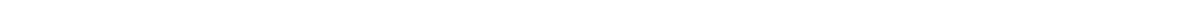<table style="width:88%; text-align:center;">
<tr style="color:white;">
<td style="background:"><strong>6</strong></td>
<td style="background:"><strong>1</strong></td>
<td style="background:"><strong>6</strong></td>
<td style="background:"><strong>19</strong></td>
</tr>
</table>
